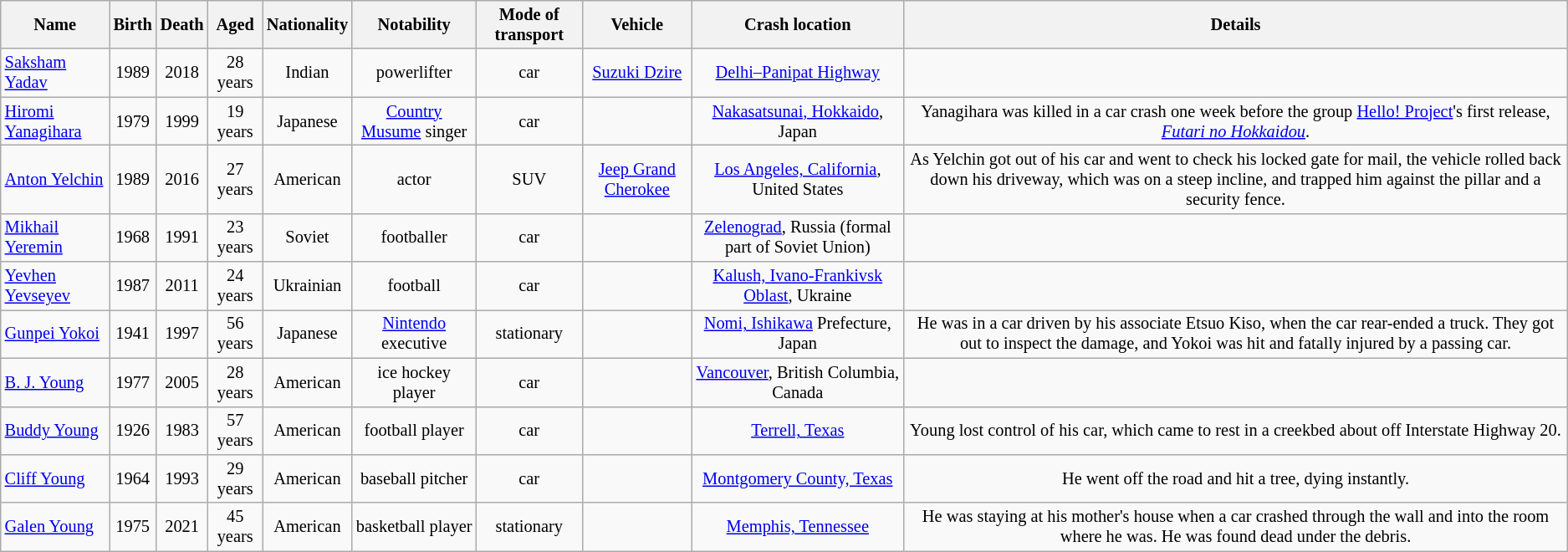<table class="wikitable sortable" style="text-align:center; font-size:85%">
<tr>
<th>Name</th>
<th>Birth</th>
<th>Death</th>
<th>Aged</th>
<th>Nationality</th>
<th>Notability</th>
<th>Mode of transport</th>
<th>Vehicle</th>
<th>Crash location</th>
<th>Details</th>
</tr>
<tr>
<td align="left"><a href='#'>Saksham Yadav</a></td>
<td>1989</td>
<td>2018</td>
<td>28 years</td>
<td>Indian</td>
<td>powerlifter</td>
<td>car</td>
<td><a href='#'>Suzuki Dzire</a></td>
<td><a href='#'>Delhi–Panipat Highway</a></td>
<td></td>
</tr>
<tr>
<td align="left"><a href='#'>Hiromi Yanagihara</a></td>
<td>1979</td>
<td>1999</td>
<td>19 years</td>
<td>Japanese</td>
<td><a href='#'>Country Musume</a> singer</td>
<td>car</td>
<td></td>
<td><a href='#'>Nakasatsunai, Hokkaido</a>, Japan</td>
<td>Yanagihara was killed in a car crash one week before the group <a href='#'>Hello! Project</a>'s first release, <em><a href='#'>Futari no Hokkaidou</a></em>.</td>
</tr>
<tr>
<td align="left"><a href='#'>Anton Yelchin</a></td>
<td>1989</td>
<td>2016</td>
<td>27 years</td>
<td>American</td>
<td>actor</td>
<td>SUV</td>
<td><a href='#'>Jeep Grand Cherokee</a></td>
<td><a href='#'>Los Angeles, California</a>, United States</td>
<td>As Yelchin got out of his car and went to check his locked gate for mail, the vehicle rolled back down his driveway, which was on a steep incline, and trapped him against the pillar and a security fence.</td>
</tr>
<tr>
<td align="left"><a href='#'>Mikhail Yeremin</a></td>
<td>1968</td>
<td>1991</td>
<td>23 years</td>
<td>Soviet</td>
<td>footballer</td>
<td>car</td>
<td></td>
<td><a href='#'>Zelenograd</a>, Russia (formal part of Soviet Union)</td>
<td></td>
</tr>
<tr>
<td align="left"><a href='#'>Yevhen Yevseyev</a></td>
<td>1987</td>
<td>2011</td>
<td>24 years</td>
<td>Ukrainian</td>
<td>football</td>
<td>car</td>
<td></td>
<td><a href='#'>Kalush, Ivano-Frankivsk Oblast</a>, Ukraine</td>
<td></td>
</tr>
<tr>
<td align="left"><a href='#'>Gunpei Yokoi</a></td>
<td>1941</td>
<td>1997</td>
<td>56 years</td>
<td>Japanese</td>
<td><a href='#'>Nintendo</a> executive</td>
<td>stationary</td>
<td></td>
<td><a href='#'>Nomi, Ishikawa</a> Prefecture, Japan</td>
<td>He was in a car driven by his associate Etsuo Kiso, when the car rear-ended a truck. They got out to inspect the damage, and Yokoi was hit and fatally injured by a passing car.</td>
</tr>
<tr>
<td align="left"><a href='#'>B. J. Young</a></td>
<td>1977</td>
<td>2005</td>
<td>28 years</td>
<td>American</td>
<td>ice hockey player</td>
<td>car</td>
<td></td>
<td><a href='#'>Vancouver</a>, British Columbia, Canada</td>
<td></td>
</tr>
<tr>
<td align="left"><a href='#'>Buddy Young</a></td>
<td>1926</td>
<td>1983</td>
<td>57 years</td>
<td>American</td>
<td>football player</td>
<td>car</td>
<td></td>
<td><a href='#'>Terrell, Texas</a></td>
<td>Young lost control of his car, which came to rest in a creekbed about  off Interstate Highway 20.</td>
</tr>
<tr>
<td align="left"><a href='#'>Cliff Young</a></td>
<td>1964</td>
<td>1993</td>
<td>29 years</td>
<td>American</td>
<td>baseball pitcher</td>
<td>car</td>
<td></td>
<td><a href='#'>Montgomery County, Texas</a></td>
<td>He went off the road and hit a tree, dying instantly.</td>
</tr>
<tr>
<td align="left"><a href='#'>Galen Young</a></td>
<td>1975</td>
<td>2021</td>
<td>45 years</td>
<td>American</td>
<td>basketball player</td>
<td>stationary</td>
<td></td>
<td><a href='#'>Memphis, Tennessee</a></td>
<td>He was staying at his mother's house when a car crashed through the wall and into the room where he was. He was found dead under the debris.</td>
</tr>
</table>
